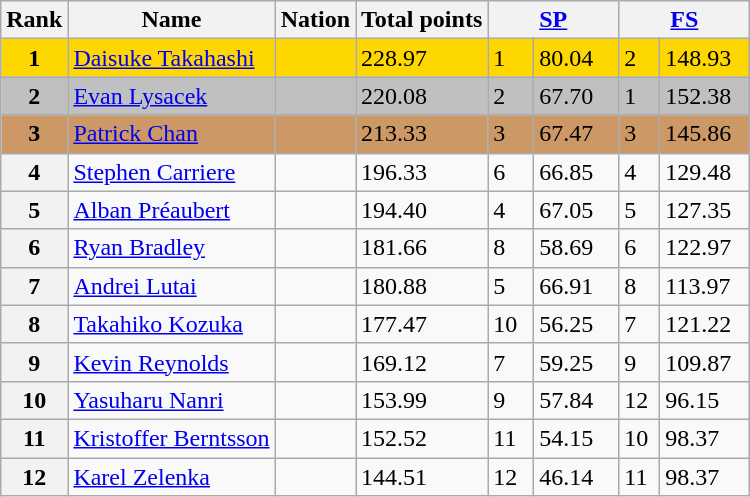<table class="wikitable">
<tr>
<th>Rank</th>
<th>Name</th>
<th>Nation</th>
<th>Total points</th>
<th colspan="2" width="80px"><a href='#'>SP</a></th>
<th colspan="2" width="80px"><a href='#'>FS</a></th>
</tr>
<tr bgcolor="gold">
<td align="center"><strong>1</strong></td>
<td><a href='#'>Daisuke Takahashi</a></td>
<td></td>
<td>228.97</td>
<td>1</td>
<td>80.04</td>
<td>2</td>
<td>148.93</td>
</tr>
<tr bgcolor="silver">
<td align="center"><strong>2</strong></td>
<td><a href='#'>Evan Lysacek</a></td>
<td></td>
<td>220.08</td>
<td>2</td>
<td>67.70</td>
<td>1</td>
<td>152.38</td>
</tr>
<tr bgcolor="cc9966">
<td align="center"><strong>3</strong></td>
<td><a href='#'>Patrick Chan</a></td>
<td></td>
<td>213.33</td>
<td>3</td>
<td>67.47</td>
<td>3</td>
<td>145.86</td>
</tr>
<tr>
<th>4</th>
<td><a href='#'>Stephen Carriere</a></td>
<td></td>
<td>196.33</td>
<td>6</td>
<td>66.85</td>
<td>4</td>
<td>129.48</td>
</tr>
<tr>
<th>5</th>
<td><a href='#'>Alban Préaubert</a></td>
<td></td>
<td>194.40</td>
<td>4</td>
<td>67.05</td>
<td>5</td>
<td>127.35</td>
</tr>
<tr>
<th>6</th>
<td><a href='#'>Ryan Bradley</a></td>
<td></td>
<td>181.66</td>
<td>8</td>
<td>58.69</td>
<td>6</td>
<td>122.97</td>
</tr>
<tr>
<th>7</th>
<td><a href='#'>Andrei Lutai</a></td>
<td></td>
<td>180.88</td>
<td>5</td>
<td>66.91</td>
<td>8</td>
<td>113.97</td>
</tr>
<tr>
<th>8</th>
<td><a href='#'>Takahiko Kozuka</a></td>
<td></td>
<td>177.47</td>
<td>10</td>
<td>56.25</td>
<td>7</td>
<td>121.22</td>
</tr>
<tr>
<th>9</th>
<td><a href='#'>Kevin Reynolds</a></td>
<td></td>
<td>169.12</td>
<td>7</td>
<td>59.25</td>
<td>9</td>
<td>109.87</td>
</tr>
<tr>
<th>10</th>
<td><a href='#'>Yasuharu Nanri</a></td>
<td></td>
<td>153.99</td>
<td>9</td>
<td>57.84</td>
<td>12</td>
<td>96.15</td>
</tr>
<tr>
<th>11</th>
<td><a href='#'>Kristoffer Berntsson</a></td>
<td></td>
<td>152.52</td>
<td>11</td>
<td>54.15</td>
<td>10</td>
<td>98.37</td>
</tr>
<tr>
<th>12</th>
<td><a href='#'>Karel Zelenka</a></td>
<td></td>
<td>144.51</td>
<td>12</td>
<td>46.14</td>
<td>11</td>
<td>98.37</td>
</tr>
</table>
